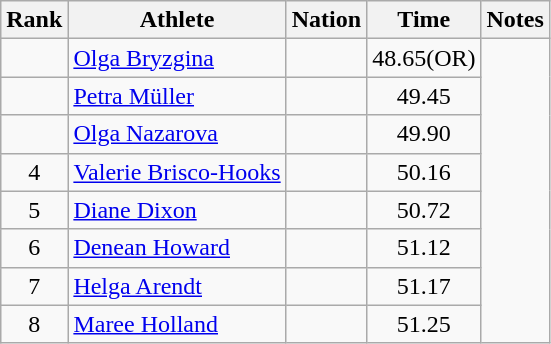<table class="wikitable sortable" style="text-align:center">
<tr>
<th>Rank</th>
<th>Athlete</th>
<th>Nation</th>
<th>Time</th>
<th>Notes</th>
</tr>
<tr>
<td></td>
<td align=left><a href='#'>Olga Bryzgina</a></td>
<td align=left></td>
<td>48.65(OR)</td>
</tr>
<tr>
<td></td>
<td align=left><a href='#'>Petra Müller</a></td>
<td align=left></td>
<td>49.45</td>
</tr>
<tr>
<td></td>
<td align=left><a href='#'>Olga Nazarova</a></td>
<td align=left></td>
<td>49.90</td>
</tr>
<tr>
<td>4</td>
<td align=left><a href='#'>Valerie Brisco-Hooks</a></td>
<td align=left></td>
<td>50.16</td>
</tr>
<tr>
<td>5</td>
<td align=left><a href='#'>Diane Dixon</a></td>
<td align=left></td>
<td>50.72</td>
</tr>
<tr>
<td>6</td>
<td align=left><a href='#'>Denean Howard</a></td>
<td align=left></td>
<td>51.12</td>
</tr>
<tr>
<td>7</td>
<td align=left><a href='#'>Helga Arendt</a></td>
<td align=left></td>
<td>51.17</td>
</tr>
<tr>
<td>8</td>
<td align=left><a href='#'>Maree Holland</a></td>
<td align=left></td>
<td>51.25</td>
</tr>
</table>
